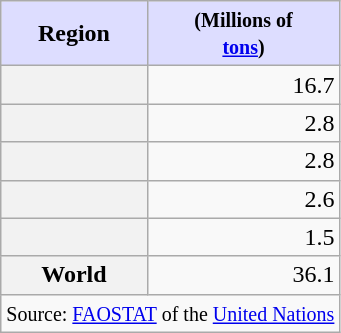<table class="wikitable floatright" style="text-align:right;">
<tr>
<th style="background:#ddf; ">Region</th>
<th style="background:#ddf; "><small>(Millions of <br><a href='#'>tons</a>)</small></th>
</tr>
<tr>
<th></th>
<td>16.7</td>
</tr>
<tr>
<th></th>
<td>2.8</td>
</tr>
<tr>
<th></th>
<td>2.8</td>
</tr>
<tr>
<th></th>
<td>2.6</td>
</tr>
<tr>
<th></th>
<td>1.5</td>
</tr>
<tr>
<th>World</th>
<td>36.1</td>
</tr>
<tr>
<td colspan=2><small>Source: <a href='#'>FAOSTAT</a> of the <a href='#'>United Nations</a></small></td>
</tr>
</table>
